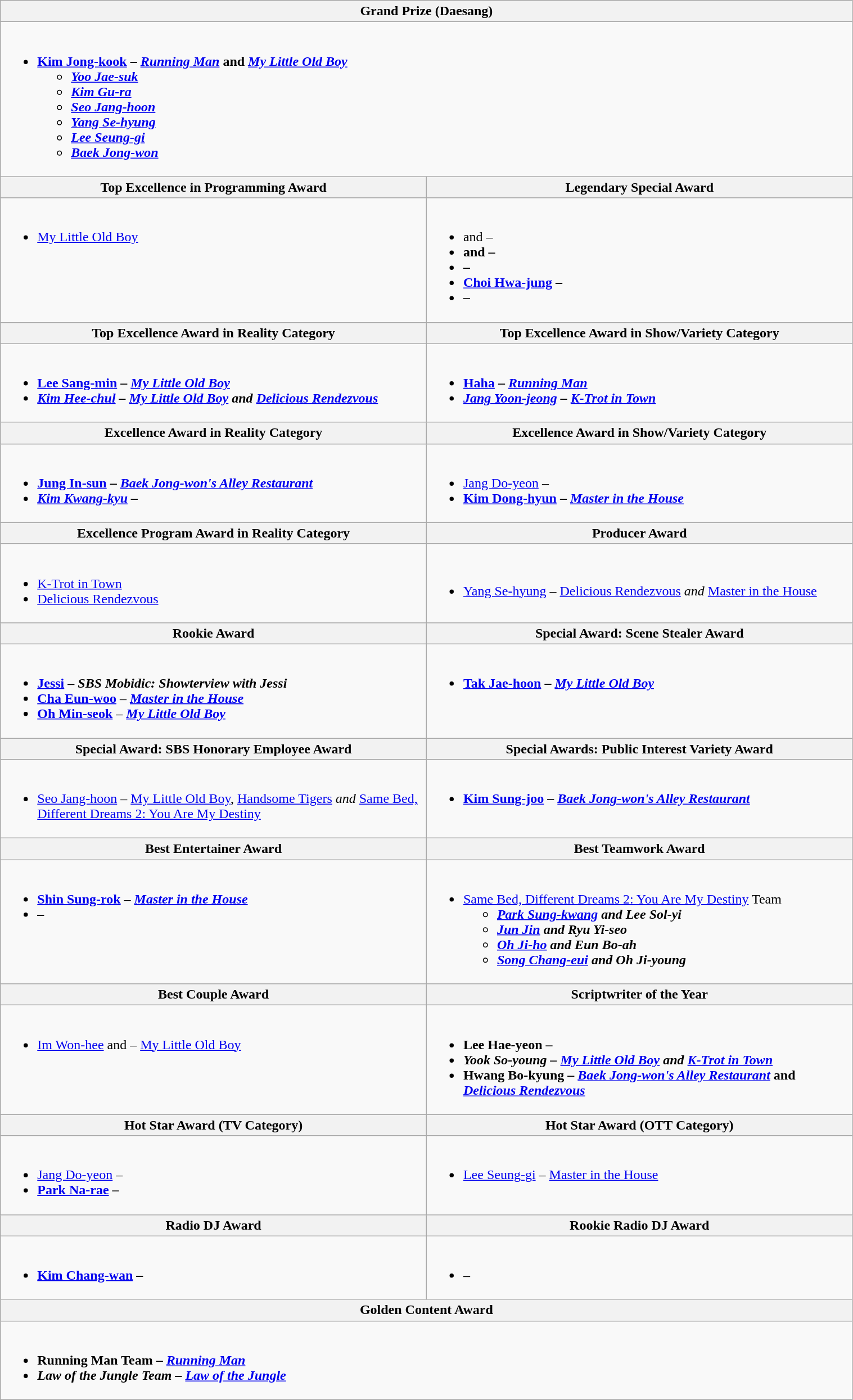<table class="wikitable" style="width:80%;">
<tr>
<th scope="col" colspan="2">Grand Prize (Daesang)</th>
</tr>
<tr>
<td colspan="2" valign="top"><br><ul><li><strong><a href='#'>Kim Jong-kook</a> – <em><a href='#'>Running Man</a></em> and <em><a href='#'>My Little Old Boy</a><strong><em><ul><li><a href='#'>Yoo Jae-suk</a></li><li><a href='#'>Kim Gu-ra</a></li><li><a href='#'>Seo Jang-hoon</a></li><li><a href='#'>Yang Se-hyung</a></li><li><a href='#'>Lee Seung-gi</a></li><li><a href='#'>Baek Jong-won</a></li></ul></li></ul></td>
</tr>
<tr>
<th scope="col" width="50%">Top Excellence in Programming Award</th>
<th scope="col" width="50%">Legendary Special Award</th>
</tr>
<tr>
<td valign="top"><br><ul><li></em></strong><a href='#'>My Little Old Boy</a><strong><em></li></ul></td>
<td valign="top"><br><ul><li></strong> and  – </em></em></strong></li><li><strong> and  – <em><strong><em></li><li></strong> – </em></em></strong></li><li><strong><a href='#'>Choi Hwa-jung</a> – <em><strong><em></li><li></strong> – </em></em></strong></li></ul></td>
</tr>
<tr>
<th scope="col">Top Excellence Award in Reality Category</th>
<th scope="col">Top Excellence Award in Show/Variety Category</th>
</tr>
<tr>
<td valign="top"><br><ul><li><strong><a href='#'>Lee Sang-min</a> – <em><a href='#'>My Little Old Boy</a><strong><em></li><li></strong><a href='#'>Kim Hee-chul</a> – </em><a href='#'>My Little Old Boy</a><em> and </em><a href='#'>Delicious Rendezvous</a></em></strong></li></ul></td>
<td valign="top"><br><ul><li><strong><a href='#'>Haha</a> – <em><a href='#'>Running Man</a><strong><em></li><li></strong><a href='#'>Jang Yoon-jeong</a> – </em><a href='#'>K-Trot in Town</a></em></strong></li></ul></td>
</tr>
<tr>
<th scope="col">Excellence Award in Reality Category</th>
<th scope="col">Excellence Award in Show/Variety Category</th>
</tr>
<tr>
<td valign="top"><br><ul><li><strong><a href='#'>Jung In-sun</a> – <em><a href='#'>Baek Jong-won's Alley Restaurant</a><strong><em></li><li><a href='#'></strong>Kim Kwang-kyu<strong></a> – </em></strong><strong><em></li></ul></td>
<td valign="top"><br><ul><li></strong><a href='#'>Jang Do-yeon</a> – </em></em></strong></li><li><strong><a href='#'>Kim Dong-hyun</a> – <em><a href='#'>Master in the House</a><strong><em></li></ul></td>
</tr>
<tr>
<th scope="col">Excellence Program Award in Reality Category</th>
<th scope="col">Producer Award</th>
</tr>
<tr>
<td><br><ul><li></em></strong><a href='#'>K-Trot in Town</a><strong><em></li><li></em></strong><a href='#'>Delicious Rendezvous</a><strong><em></li></ul></td>
<td><br><ul><li></strong><a href='#'>Yang Se-hyung</a> – </em><a href='#'>Delicious Rendezvous</a><em> and </em><a href='#'>Master in the House</a></em></strong></li></ul></td>
</tr>
<tr>
<th scope="col">Rookie Award</th>
<th scope="col">Special Award: Scene Stealer Award</th>
</tr>
<tr>
<td valign="top"><br><ul><li><strong><a href='#'>Jessi</a></strong> – <strong><em>SBS Mobidic: Showterview with Jessi</em></strong></li><li><strong><a href='#'>Cha Eun-woo</a></strong> – <strong><em><a href='#'>Master in the House</a></em></strong></li><li><strong><a href='#'>Oh Min-seok</a></strong>  – <strong><em><a href='#'>My Little Old Boy</a></em></strong></li></ul></td>
<td valign="top"><br><ul><li><strong><a href='#'>Tak Jae-hoon</a> – <em><a href='#'>My Little Old Boy</a><strong><em></li></ul></td>
</tr>
<tr>
<th scope="col">Special Award: SBS Honorary Employee Award</th>
<th scope="col">Special Awards: Public Interest Variety Award</th>
</tr>
<tr>
<td valign="top"><br><ul><li></strong><a href='#'>Seo Jang-hoon</a><strong> </strong>– </em><a href='#'>My Little Old Boy</a>, <a href='#'>Handsome Tigers</a><em> and </em><a href='#'>Same Bed, Different Dreams 2: You Are My Destiny</a></em></strong></li></ul></td>
<td valign="top"><br><ul><li><a href='#'><strong>Kim Sung-joo</strong></a> <strong>–</strong> <strong><em><a href='#'>Baek Jong-won's Alley Restaurant</a></em></strong></li></ul></td>
</tr>
<tr>
<th scope="col">Best Entertainer Award</th>
<th scope="col">Best Teamwork Award</th>
</tr>
<tr>
<td valign="top"><br><ul><li><strong><a href='#'>Shin Sung-rok</a></strong> – <strong><em><a href='#'>Master in the House</a></em></strong></li><li><strong> – <em><strong><em></li></ul></td>
<td valign="top"><br><ul><li></em></strong><a href='#'>Same Bed, Different Dreams 2: You Are My Destiny</a> Team<strong><em><ul><li><a href='#'>Park Sung-kwang</a> and Lee Sol-yi</li><li><a href='#'>Jun Jin</a> and Ryu Yi-seo</li><li><a href='#'>Oh Ji-ho</a> and Eun Bo-ah</li><li><a href='#'>Song Chang-eui</a> and Oh Ji-young</li></ul></li></ul></td>
</tr>
<tr>
<th scope="col">Best Couple Award</th>
<th scope="col">Scriptwriter of the Year</th>
</tr>
<tr>
<td valign="top"><br><ul><li></strong><a href='#'>Im Won-hee</a> and  – </em><a href='#'>My Little Old Boy</a></em></strong></li></ul></td>
<td valign="top"><br><ul><li><strong>Lee Hae-yeon – <em><strong><em></li><li></strong>Yook So-young – </em><a href='#'>My Little Old Boy</a><em> and </em><a href='#'>K-Trot in Town</a></em></strong></li><li><strong>Hwang Bo-kyung – <em><a href='#'>Baek Jong-won's Alley Restaurant</a></em> and <em><a href='#'>Delicious Rendezvous</a><strong><em></li></ul></td>
</tr>
<tr>
<th scope="col">Hot Star Award (TV Category)</th>
<th scope="col">Hot Star Award (OTT Category)</th>
</tr>
<tr>
<td valign="top"><br><ul><li></strong><a href='#'>Jang Do-yeon</a> – </em></em></strong></li><li><strong><a href='#'>Park Na-rae</a> – <em><strong><em></li></ul></td>
<td valign="top"><br><ul><li></strong><a href='#'>Lee Seung-gi</a> – </em><a href='#'>Master in the House</a></em></strong></li></ul></td>
</tr>
<tr>
<th scope="col">Radio DJ Award</th>
<th scope="col">Rookie Radio DJ Award</th>
</tr>
<tr>
<td valign="top"><br><ul><li><strong><a href='#'>Kim Chang-wan</a> – <em><strong><em></li></ul></td>
<td valign="top"><br><ul><li></strong> – </em></em></strong></li></ul></td>
</tr>
<tr>
<th scope="col" colspan="2">Golden Content Award</th>
</tr>
<tr>
<td colspan="2" valign="top"><br><ul><li><strong>Running Man Team – <em><a href='#'>Running Man</a><strong><em></li><li></strong>Law of the Jungle Team – </em><a href='#'>Law of the Jungle</a></em></strong></li></ul></td>
</tr>
</table>
